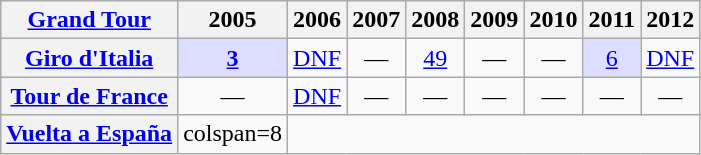<table class="wikitable plainrowheaders">
<tr>
<th scope="col"><a href='#'>Grand Tour</a></th>
<th scope="col">2005</th>
<th scope="col">2006</th>
<th scope="col">2007</th>
<th scope="col">2008</th>
<th scope="col">2009</th>
<th scope="col">2010</th>
<th scope="col">2011</th>
<th scope="col">2012</th>
</tr>
<tr style="text-align:center;">
<th scope="row"> <a href='#'>Giro d'Italia</a></th>
<td style="background:#ddf;"><strong><a href='#'>3</a></strong></td>
<td><a href='#'>DNF</a></td>
<td>—</td>
<td><a href='#'>49</a></td>
<td>—</td>
<td>—</td>
<td style="background:#ddf;"><a href='#'>6</a></td>
<td><a href='#'>DNF</a></td>
</tr>
<tr style="text-align:center;">
<th scope="row"> <a href='#'>Tour de France</a></th>
<td>—</td>
<td><a href='#'>DNF</a></td>
<td>—</td>
<td>—</td>
<td>—</td>
<td>—</td>
<td>—</td>
<td>—</td>
</tr>
<tr style="text-align:center;">
<th scope="row"> <a href='#'>Vuelta a España</a></th>
<td>colspan=8 </td>
</tr>
</table>
